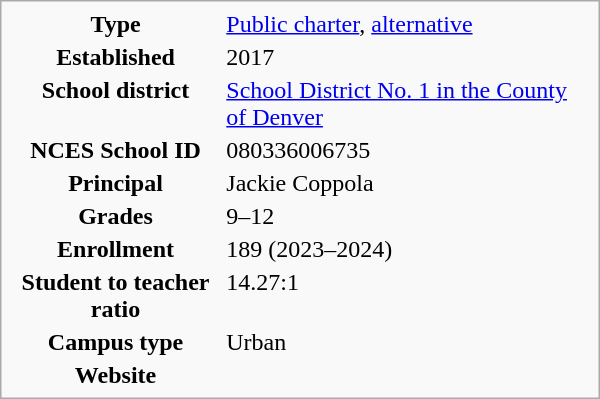<table class="infobox vcard" style="width: 25em;">
<tr>
<th scope="row">Type</th>
<td><a href='#'>Public charter</a>, <a href='#'>alternative</a></td>
</tr>
<tr>
<th scope="row">Established</th>
<td>2017</td>
</tr>
<tr>
<th scope="row">School district</th>
<td><a href='#'>School District No. 1 in the County of Denver</a></td>
</tr>
<tr>
<th scope="row">NCES School ID</th>
<td>080336006735</td>
</tr>
<tr>
<th scope="row">Principal</th>
<td>Jackie Coppola</td>
</tr>
<tr>
<th scope="row">Grades</th>
<td>9–12</td>
</tr>
<tr>
<th scope="row">Enrollment</th>
<td>189 (2023–2024)</td>
</tr>
<tr>
<th scope="row">Student to teacher ratio</th>
<td>14.27:1</td>
</tr>
<tr>
<th scope="row">Campus type</th>
<td>Urban</td>
</tr>
<tr>
<th scope="row">Website</th>
<td></td>
</tr>
</table>
